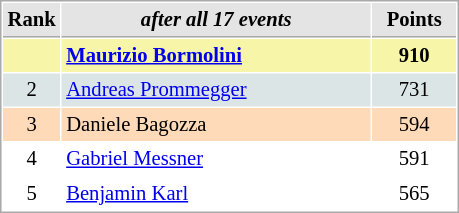<table cellspacing="1" cellpadding="3" style="border:1px solid #AAAAAA;font-size:86%">
<tr style="background-color: #E4E4E4;">
<th style="border-bottom:1px solid #AAAAAA; width: 10px;">Rank</th>
<th style="border-bottom:1px solid #AAAAAA; width: 200px;"><em>after all 17 events</em></th>
<th style="border-bottom:1px solid #AAAAAA; width: 50px;">Points</th>
</tr>
<tr style="background:#f7f6a8;">
<td align=center></td>
<td><strong> <a href='#'>Maurizio Bormolini</a></strong></td>
<td align=center><strong>910</strong></td>
</tr>
<tr style="background:#dce5e5;">
<td align=center>2</td>
<td> <a href='#'>Andreas Prommegger</a></td>
<td align=center>731</td>
</tr>
<tr style="background:#ffdab9;">
<td align=center>3</td>
<td> Daniele Bagozza</td>
<td align=center>594</td>
</tr>
<tr>
<td align=center>4</td>
<td> <a href='#'>Gabriel Messner</a></td>
<td align=center>591</td>
</tr>
<tr>
<td align=center>5</td>
<td> <a href='#'>Benjamin Karl</a></td>
<td align=center>565</td>
</tr>
</table>
